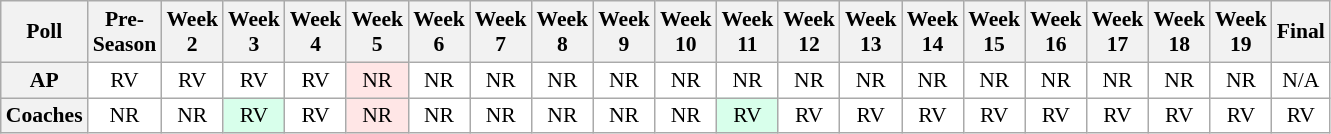<table class="wikitable" style="white-space:nowrap;font-size:90%">
<tr>
<th>Poll</th>
<th>Pre-<br>Season</th>
<th>Week<br>2</th>
<th>Week<br>3</th>
<th>Week<br>4</th>
<th>Week<br>5</th>
<th>Week<br>6</th>
<th>Week<br>7</th>
<th>Week<br>8</th>
<th>Week<br>9</th>
<th>Week<br>10</th>
<th>Week<br>11</th>
<th>Week<br>12</th>
<th>Week<br>13</th>
<th>Week<br>14</th>
<th>Week<br>15</th>
<th>Week<br>16</th>
<th>Week<br>17</th>
<th>Week<br>18</th>
<th>Week<br>19</th>
<th>Final</th>
</tr>
<tr style="text-align:center;">
<th>AP</th>
<td style="background:#FFF;">RV</td>
<td style="background:#FFF;">RV</td>
<td style="background:#FFF;">RV</td>
<td style="background:#FFF;">RV</td>
<td style="background:#FFE6E6;">NR</td>
<td style="background:#FFF;">NR</td>
<td style="background:#FFF;">NR</td>
<td style="background:#FFF;">NR</td>
<td style="background:#FFF;">NR</td>
<td style="background:#FFF;">NR</td>
<td style="background:#FFF;">NR</td>
<td style="background:#FFF;">NR</td>
<td style="background:#FFF;">NR</td>
<td style="background:#FFF;">NR</td>
<td style="background:#FFF;">NR</td>
<td style="background:#FFF;">NR</td>
<td style="background:#FFF;">NR</td>
<td style="background:#FFF;">NR</td>
<td style="background:#FFF;">NR</td>
<td style="background:#FFF;">N/A</td>
</tr>
<tr style="text-align:center;">
<th>Coaches</th>
<td style="background:#FFF;">NR</td>
<td style="background:#FFF;">NR</td>
<td style="background:#D8FFEB;">RV</td>
<td style="background:#FFF;">RV</td>
<td style="background:#FFE6E6;">NR</td>
<td style="background:#FFF;">NR</td>
<td style="background:#FFF;">NR</td>
<td style="background:#FFF;">NR</td>
<td style="background:#FFF;">NR</td>
<td style="background:#FFF;">NR</td>
<td style="background:#D8FFEB;">RV</td>
<td style="background:#FFF;">RV</td>
<td style="background:#FFF;">RV</td>
<td style="background:#FFF;">RV</td>
<td style="background:#FFF;">RV</td>
<td style="background:#FFF;">RV</td>
<td style="background:#FFF;">RV</td>
<td style="background:#FFF;">RV</td>
<td style="background:#FFF;">RV</td>
<td style="background:#FFF;">RV</td>
</tr>
</table>
